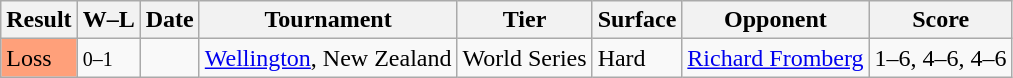<table class="sortable wikitable">
<tr>
<th>Result</th>
<th class="unsortable">W–L</th>
<th>Date</th>
<th>Tournament</th>
<th>Tier</th>
<th>Surface</th>
<th>Opponent</th>
<th class="unsortable">Score</th>
</tr>
<tr>
<td style="background:#ffa07a;">Loss</td>
<td><small>0–1</small></td>
<td><a href='#'></a></td>
<td><a href='#'>Wellington</a>, New Zealand</td>
<td>World Series</td>
<td>Hard</td>
<td> <a href='#'>Richard Fromberg</a></td>
<td>1–6, 4–6, 4–6</td>
</tr>
</table>
